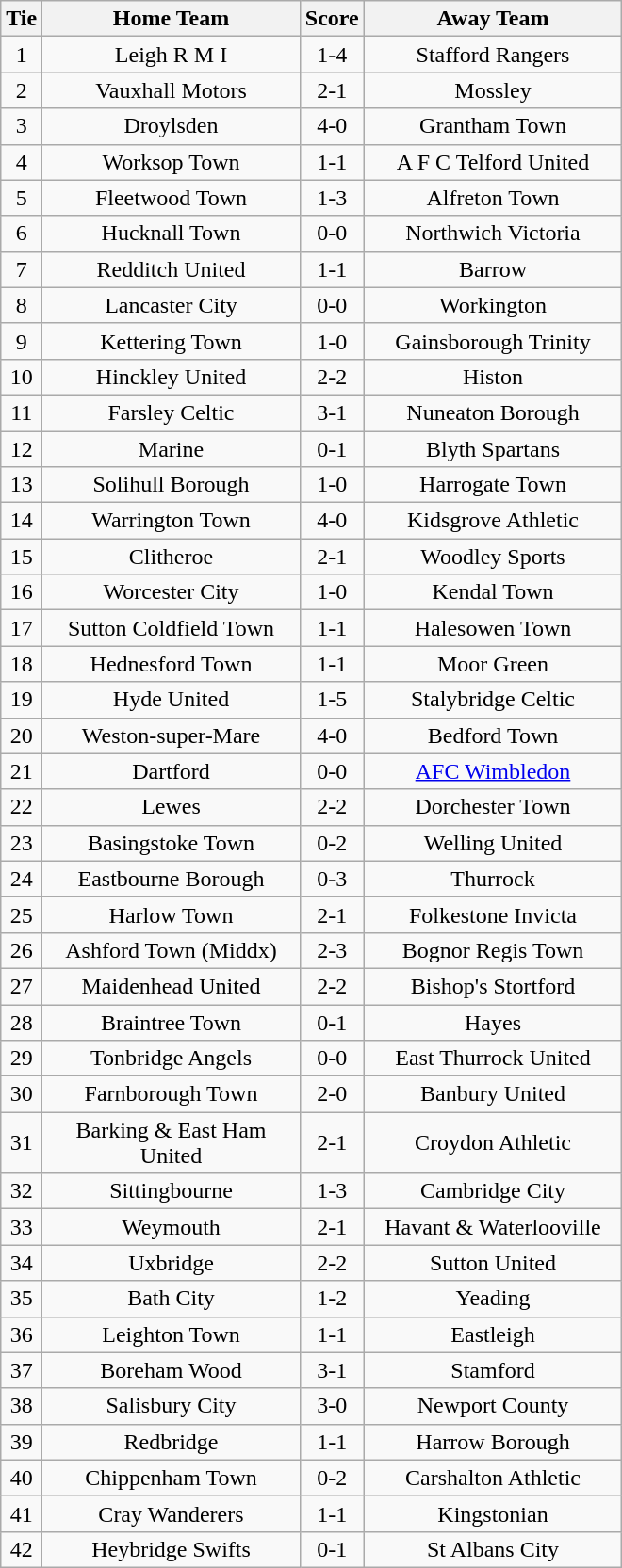<table class="wikitable" style="text-align:center;">
<tr>
<th width=20>Tie</th>
<th width=175>Home Team</th>
<th width=20>Score</th>
<th width=175>Away Team</th>
</tr>
<tr>
<td>1</td>
<td>Leigh R M I</td>
<td>1-4</td>
<td>Stafford Rangers</td>
</tr>
<tr>
<td>2</td>
<td>Vauxhall Motors</td>
<td>2-1</td>
<td>Mossley</td>
</tr>
<tr>
<td>3</td>
<td>Droylsden</td>
<td>4-0</td>
<td>Grantham Town</td>
</tr>
<tr>
<td>4</td>
<td>Worksop Town</td>
<td>1-1</td>
<td>A F C Telford United</td>
</tr>
<tr>
<td>5</td>
<td>Fleetwood Town</td>
<td>1-3</td>
<td>Alfreton Town</td>
</tr>
<tr>
<td>6</td>
<td>Hucknall Town</td>
<td>0-0</td>
<td>Northwich Victoria</td>
</tr>
<tr>
<td>7</td>
<td>Redditch United</td>
<td>1-1</td>
<td>Barrow</td>
</tr>
<tr>
<td>8</td>
<td>Lancaster City</td>
<td>0-0</td>
<td>Workington</td>
</tr>
<tr>
<td>9</td>
<td>Kettering Town</td>
<td>1-0</td>
<td>Gainsborough Trinity</td>
</tr>
<tr>
<td>10</td>
<td>Hinckley United</td>
<td>2-2</td>
<td>Histon</td>
</tr>
<tr>
<td>11</td>
<td>Farsley Celtic</td>
<td>3-1</td>
<td>Nuneaton Borough</td>
</tr>
<tr>
<td>12</td>
<td>Marine</td>
<td>0-1</td>
<td>Blyth Spartans</td>
</tr>
<tr>
<td>13</td>
<td>Solihull Borough</td>
<td>1-0</td>
<td>Harrogate Town</td>
</tr>
<tr>
<td>14</td>
<td>Warrington Town</td>
<td>4-0</td>
<td>Kidsgrove Athletic</td>
</tr>
<tr>
<td>15</td>
<td>Clitheroe</td>
<td>2-1</td>
<td>Woodley Sports</td>
</tr>
<tr>
<td>16</td>
<td>Worcester City</td>
<td>1-0</td>
<td>Kendal Town</td>
</tr>
<tr>
<td>17</td>
<td>Sutton Coldfield Town</td>
<td>1-1</td>
<td>Halesowen Town</td>
</tr>
<tr>
<td>18</td>
<td>Hednesford Town</td>
<td>1-1</td>
<td>Moor Green</td>
</tr>
<tr>
<td>19</td>
<td>Hyde United</td>
<td>1-5</td>
<td>Stalybridge Celtic</td>
</tr>
<tr>
<td>20</td>
<td>Weston-super-Mare</td>
<td>4-0</td>
<td>Bedford Town</td>
</tr>
<tr>
<td>21</td>
<td>Dartford</td>
<td>0-0</td>
<td><a href='#'>AFC Wimbledon</a></td>
</tr>
<tr>
<td>22</td>
<td>Lewes</td>
<td>2-2</td>
<td>Dorchester Town</td>
</tr>
<tr>
<td>23</td>
<td>Basingstoke Town</td>
<td>0-2</td>
<td>Welling United</td>
</tr>
<tr>
<td>24</td>
<td>Eastbourne Borough</td>
<td>0-3</td>
<td>Thurrock</td>
</tr>
<tr>
<td>25</td>
<td>Harlow Town</td>
<td>2-1</td>
<td>Folkestone Invicta</td>
</tr>
<tr>
<td>26</td>
<td>Ashford Town (Middx)</td>
<td>2-3</td>
<td>Bognor Regis Town</td>
</tr>
<tr>
<td>27</td>
<td>Maidenhead United</td>
<td>2-2</td>
<td>Bishop's Stortford</td>
</tr>
<tr>
<td>28</td>
<td>Braintree Town</td>
<td>0-1</td>
<td>Hayes</td>
</tr>
<tr>
<td>29</td>
<td>Tonbridge Angels</td>
<td>0-0</td>
<td>East Thurrock United</td>
</tr>
<tr>
<td>30</td>
<td>Farnborough Town</td>
<td>2-0</td>
<td>Banbury United</td>
</tr>
<tr>
<td>31</td>
<td>Barking & East Ham United</td>
<td>2-1</td>
<td>Croydon Athletic</td>
</tr>
<tr>
<td>32</td>
<td>Sittingbourne</td>
<td>1-3</td>
<td>Cambridge City</td>
</tr>
<tr>
<td>33</td>
<td>Weymouth</td>
<td>2-1</td>
<td>Havant & Waterlooville</td>
</tr>
<tr>
<td>34</td>
<td>Uxbridge</td>
<td>2-2</td>
<td>Sutton United</td>
</tr>
<tr>
<td>35</td>
<td>Bath City</td>
<td>1-2</td>
<td>Yeading</td>
</tr>
<tr>
<td>36</td>
<td>Leighton Town</td>
<td>1-1</td>
<td>Eastleigh</td>
</tr>
<tr>
<td>37</td>
<td>Boreham Wood</td>
<td>3-1</td>
<td>Stamford</td>
</tr>
<tr>
<td>38</td>
<td>Salisbury City</td>
<td>3-0</td>
<td>Newport County</td>
</tr>
<tr>
<td>39</td>
<td>Redbridge</td>
<td>1-1</td>
<td>Harrow Borough</td>
</tr>
<tr>
<td>40</td>
<td>Chippenham Town</td>
<td>0-2</td>
<td>Carshalton Athletic</td>
</tr>
<tr>
<td>41</td>
<td>Cray Wanderers</td>
<td>1-1</td>
<td>Kingstonian</td>
</tr>
<tr>
<td>42</td>
<td>Heybridge Swifts</td>
<td>0-1</td>
<td>St Albans City</td>
</tr>
</table>
